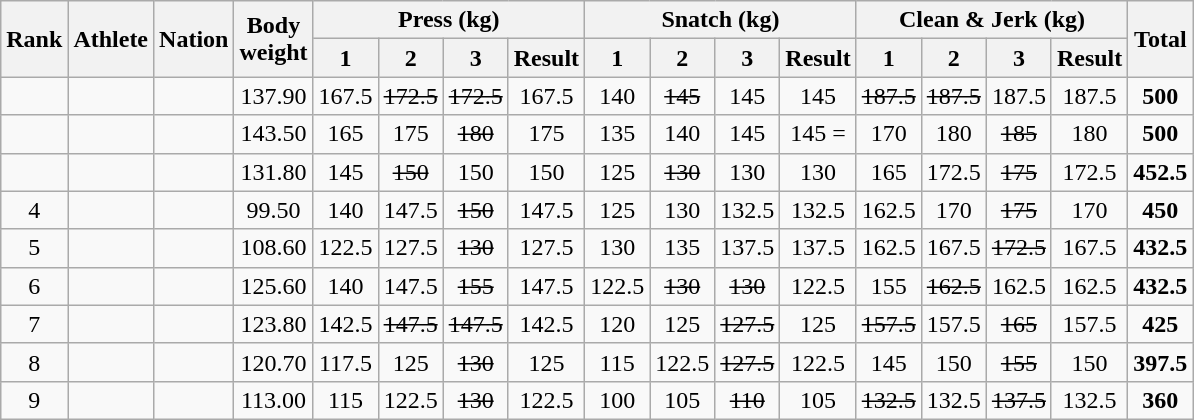<table class="wikitable sortable" style="text-align:center;">
<tr>
<th rowspan=2>Rank</th>
<th rowspan=2>Athlete</th>
<th rowspan=2>Nation</th>
<th rowspan=2>Body<br>weight</th>
<th colspan=4>Press (kg)</th>
<th colspan=4>Snatch (kg)</th>
<th colspan=4>Clean & Jerk (kg)</th>
<th rowspan=2>Total</th>
</tr>
<tr>
<th>1</th>
<th>2</th>
<th>3</th>
<th>Result</th>
<th>1</th>
<th>2</th>
<th>3</th>
<th>Result</th>
<th>1</th>
<th>2</th>
<th>3</th>
<th>Result</th>
</tr>
<tr>
<td></td>
<td align=left></td>
<td align=left></td>
<td>137.90</td>
<td>167.5</td>
<td><s>172.5</s></td>
<td><s>172.5</s></td>
<td>167.5</td>
<td>140</td>
<td><s>145</s></td>
<td>145</td>
<td>145</td>
<td><s>187.5</s></td>
<td><s>187.5</s></td>
<td>187.5</td>
<td>187.5 </td>
<td><strong>500</strong> </td>
</tr>
<tr>
<td></td>
<td align=left></td>
<td align=left></td>
<td>143.50</td>
<td>165</td>
<td>175</td>
<td><s>180</s></td>
<td>175 </td>
<td>135</td>
<td>140</td>
<td>145</td>
<td>145 =</td>
<td>170</td>
<td>180</td>
<td><s>185</s></td>
<td>180</td>
<td><strong>500</strong> </td>
</tr>
<tr>
<td></td>
<td align=left></td>
<td align=left></td>
<td>131.80</td>
<td>145</td>
<td><s>150</s></td>
<td>150</td>
<td>150</td>
<td>125</td>
<td><s>130</s></td>
<td>130</td>
<td>130</td>
<td>165</td>
<td>172.5</td>
<td><s>175</s></td>
<td>172.5</td>
<td><strong>452.5</strong></td>
</tr>
<tr>
<td>4</td>
<td align=left></td>
<td align=left></td>
<td>99.50</td>
<td>140</td>
<td>147.5</td>
<td><s>150</s></td>
<td>147.5</td>
<td>125</td>
<td>130</td>
<td>132.5</td>
<td>132.5</td>
<td>162.5</td>
<td>170</td>
<td><s>175</s></td>
<td>170</td>
<td><strong>450</strong></td>
</tr>
<tr>
<td>5</td>
<td align=left></td>
<td align=left></td>
<td>108.60</td>
<td>122.5</td>
<td>127.5</td>
<td><s>130</s></td>
<td>127.5</td>
<td>130</td>
<td>135</td>
<td>137.5</td>
<td>137.5</td>
<td>162.5</td>
<td>167.5</td>
<td><s>172.5</s></td>
<td>167.5</td>
<td><strong>432.5</strong></td>
</tr>
<tr>
<td>6</td>
<td align=left></td>
<td align=left></td>
<td>125.60</td>
<td>140</td>
<td>147.5</td>
<td><s>155</s></td>
<td>147.5</td>
<td>122.5</td>
<td><s>130</s></td>
<td><s>130</s></td>
<td>122.5</td>
<td>155</td>
<td><s>162.5</s></td>
<td>162.5</td>
<td>162.5</td>
<td><strong>432.5</strong></td>
</tr>
<tr>
<td>7</td>
<td align=left></td>
<td align=left></td>
<td>123.80</td>
<td>142.5</td>
<td><s>147.5</s></td>
<td><s>147.5</s></td>
<td>142.5</td>
<td>120</td>
<td>125</td>
<td><s>127.5</s></td>
<td>125</td>
<td><s>157.5</s></td>
<td>157.5</td>
<td><s>165</s></td>
<td>157.5</td>
<td><strong>425</strong></td>
</tr>
<tr>
<td>8</td>
<td align=left></td>
<td align=left></td>
<td>120.70</td>
<td>117.5</td>
<td>125</td>
<td><s>130</s></td>
<td>125</td>
<td>115</td>
<td>122.5</td>
<td><s>127.5</s></td>
<td>122.5</td>
<td>145</td>
<td>150</td>
<td><s>155</s></td>
<td>150</td>
<td><strong>397.5</strong></td>
</tr>
<tr>
<td>9</td>
<td align=left></td>
<td align=left></td>
<td>113.00</td>
<td>115</td>
<td>122.5</td>
<td><s>130</s></td>
<td>122.5</td>
<td>100</td>
<td>105</td>
<td><s>110</s></td>
<td>105</td>
<td><s>132.5</s></td>
<td>132.5</td>
<td><s>137.5</s></td>
<td>132.5</td>
<td><strong>360</strong></td>
</tr>
</table>
